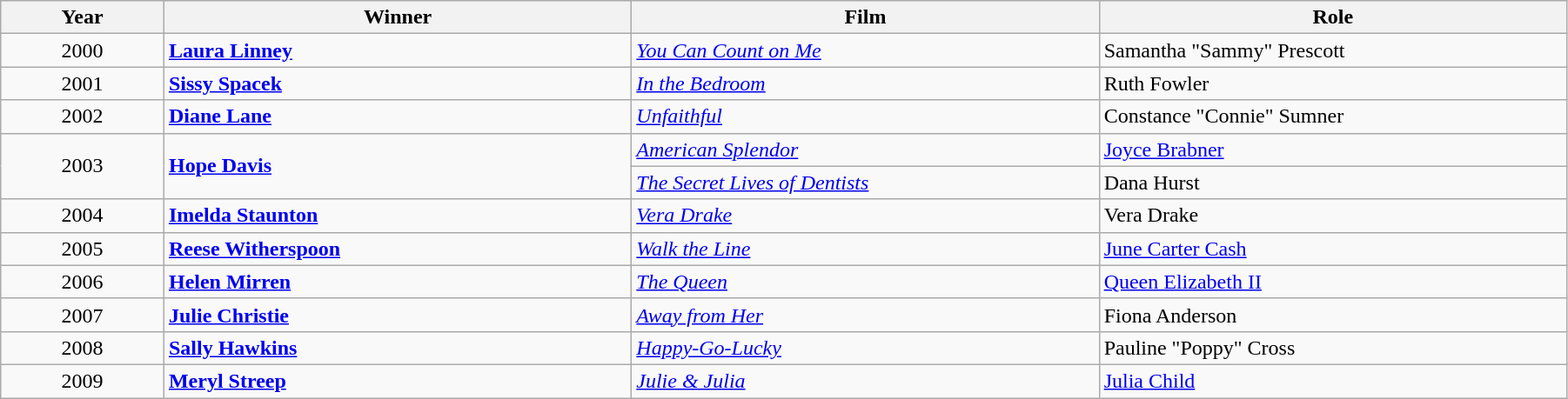<table class="wikitable" width="95%" cellpadding="5">
<tr>
<th width="100"><strong>Year</strong></th>
<th width="300"><strong>Winner</strong></th>
<th width="300"><strong>Film</strong></th>
<th width="300"><strong>Role</strong></th>
</tr>
<tr>
<td style="text-align:center;">2000</td>
<td><strong><a href='#'>Laura Linney</a></strong></td>
<td><em><a href='#'>You Can Count on Me</a></em></td>
<td>Samantha "Sammy" Prescott</td>
</tr>
<tr>
<td style="text-align:center;">2001</td>
<td><strong><a href='#'>Sissy Spacek</a></strong></td>
<td><em><a href='#'>In the Bedroom</a></em></td>
<td>Ruth Fowler</td>
</tr>
<tr>
<td style="text-align:center;">2002</td>
<td><strong><a href='#'>Diane Lane</a></strong></td>
<td><em><a href='#'>Unfaithful</a></em></td>
<td>Constance "Connie" Sumner</td>
</tr>
<tr>
<td rowspan="2" style="text-align:center;">2003</td>
<td rowspan="2"><strong><a href='#'>Hope Davis</a></strong></td>
<td><em><a href='#'>American Splendor</a></em></td>
<td><a href='#'>Joyce Brabner</a></td>
</tr>
<tr>
<td><em><a href='#'>The Secret Lives of Dentists</a></em></td>
<td>Dana Hurst</td>
</tr>
<tr>
<td style="text-align:center;">2004</td>
<td><strong><a href='#'>Imelda Staunton</a></strong></td>
<td><em><a href='#'>Vera Drake</a></em></td>
<td>Vera Drake</td>
</tr>
<tr>
<td style="text-align:center;">2005</td>
<td><strong><a href='#'>Reese Witherspoon</a></strong></td>
<td><em><a href='#'>Walk the Line</a></em></td>
<td><a href='#'>June Carter Cash</a></td>
</tr>
<tr>
<td style="text-align:center;">2006</td>
<td><strong><a href='#'>Helen Mirren</a></strong></td>
<td><em><a href='#'>The Queen</a></em></td>
<td><a href='#'>Queen Elizabeth II</a></td>
</tr>
<tr>
<td style="text-align:center;">2007</td>
<td><strong><a href='#'>Julie Christie</a></strong></td>
<td><em><a href='#'>Away from Her</a></em></td>
<td>Fiona Anderson</td>
</tr>
<tr>
<td style="text-align:center;">2008</td>
<td><strong><a href='#'>Sally Hawkins</a></strong></td>
<td><em><a href='#'>Happy-Go-Lucky</a></em></td>
<td>Pauline "Poppy" Cross</td>
</tr>
<tr>
<td style="text-align:center;">2009</td>
<td><strong><a href='#'>Meryl Streep</a></strong></td>
<td><em><a href='#'>Julie & Julia</a></em></td>
<td><a href='#'>Julia Child</a></td>
</tr>
</table>
